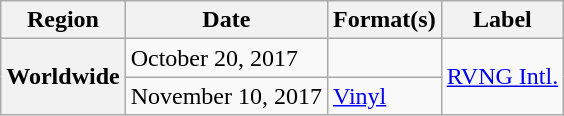<table class="wikitable plainrowheaders">
<tr>
<th scope="col">Region</th>
<th scope="col">Date</th>
<th scope="col">Format(s)</th>
<th scope="col">Label</th>
</tr>
<tr>
<th scope="row" rowspan=2>Worldwide</th>
<td>October 20, 2017</td>
<td></td>
<td rowspan=2><a href='#'>RVNG Intl.</a></td>
</tr>
<tr>
<td>November 10, 2017</td>
<td><a href='#'>Vinyl</a></td>
</tr>
</table>
